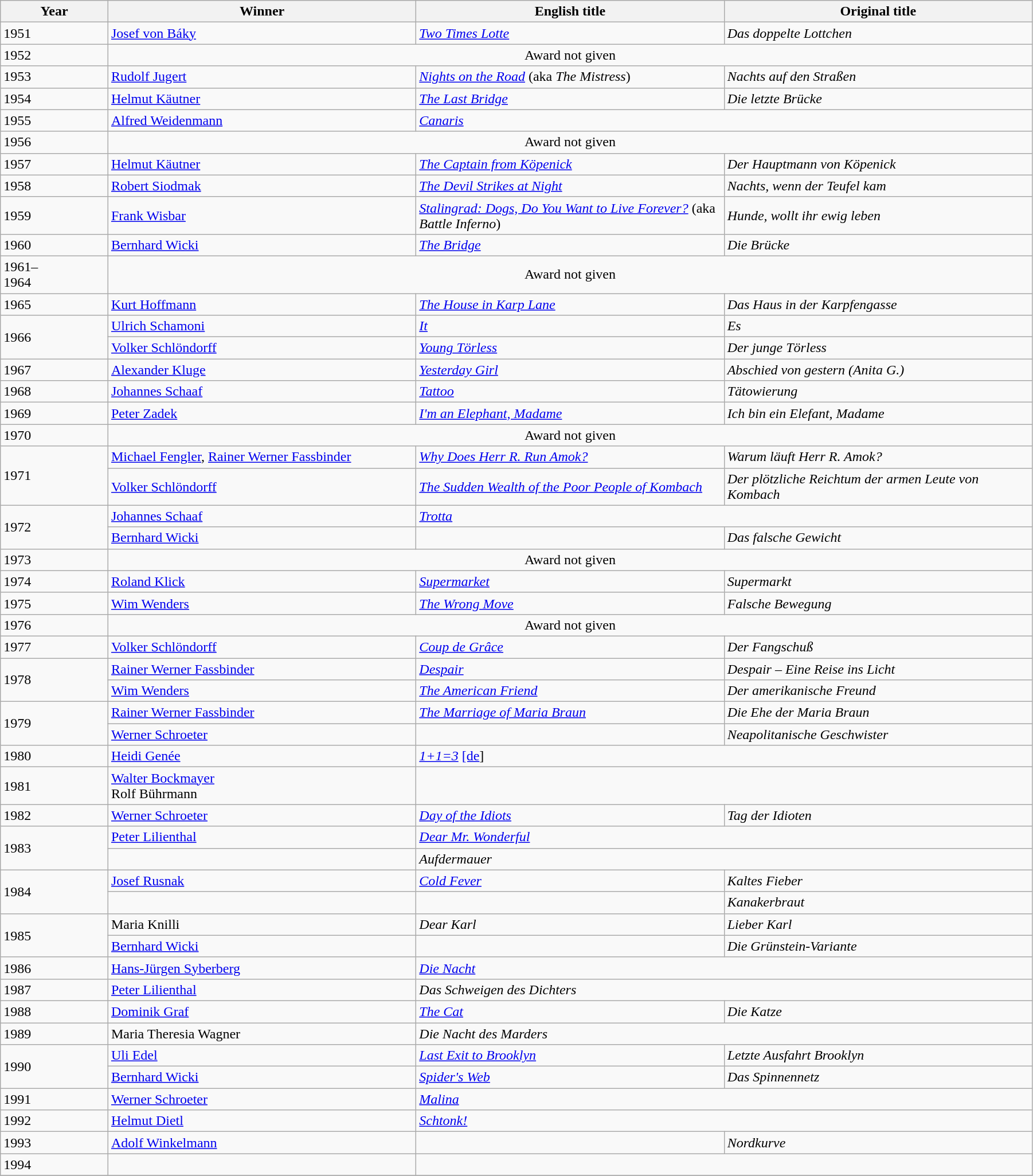<table class="wikitable" width="95%" cellpadding="5">
<tr>
<th width="100"><strong>Year</strong></th>
<th width="300"><strong>Winner</strong></th>
<th width="300"><strong>English title</strong></th>
<th width="300"><strong>Original title</strong></th>
</tr>
<tr>
<td>1951</td>
<td><a href='#'>Josef von Báky</a></td>
<td><em><a href='#'>Two Times Lotte</a></em></td>
<td><em>Das doppelte Lottchen</em></td>
</tr>
<tr>
<td>1952</td>
<td colspan="3" style="text-align:center;">Award not given</td>
</tr>
<tr>
<td>1953</td>
<td><a href='#'>Rudolf Jugert</a></td>
<td><em><a href='#'>Nights on the Road</a></em> (aka <em>The Mistress</em>)</td>
<td><em>Nachts auf den Straßen</em></td>
</tr>
<tr>
<td>1954</td>
<td><a href='#'>Helmut Käutner</a></td>
<td><em><a href='#'>The Last Bridge</a></em></td>
<td><em>Die letzte Brücke</em></td>
</tr>
<tr>
<td>1955</td>
<td><a href='#'>Alfred Weidenmann</a></td>
<td colspan="2"><em><a href='#'>Canaris</a></em></td>
</tr>
<tr>
<td>1956</td>
<td colspan="3" style="text-align:center;">Award not given</td>
</tr>
<tr>
<td>1957</td>
<td><a href='#'>Helmut Käutner</a></td>
<td><em><a href='#'>The Captain from Köpenick</a></em></td>
<td colspan="2"><em>Der Hauptmann von Köpenick</em></td>
</tr>
<tr>
<td>1958</td>
<td><a href='#'>Robert Siodmak</a></td>
<td><em><a href='#'>The Devil Strikes at Night</a></em></td>
<td><em>Nachts, wenn der Teufel kam</em></td>
</tr>
<tr>
<td>1959</td>
<td><a href='#'>Frank Wisbar</a></td>
<td><em><a href='#'>Stalingrad: Dogs, Do You Want to Live Forever?</a></em> (aka <em>Battle Inferno</em>)</td>
<td><em>Hunde, wollt ihr ewig leben</em></td>
</tr>
<tr>
<td>1960</td>
<td><a href='#'>Bernhard Wicki</a></td>
<td><em><a href='#'>The Bridge</a></em></td>
<td><em>Die Brücke</em></td>
</tr>
<tr>
<td>1961–<br>1964</td>
<td colspan="3" style="text-align:center;">Award not given</td>
</tr>
<tr>
<td>1965</td>
<td><a href='#'>Kurt Hoffmann</a></td>
<td><em><a href='#'>The House in Karp Lane</a></em></td>
<td><em>Das Haus in der Karpfengasse</em></td>
</tr>
<tr>
<td rowspan="2">1966</td>
<td><a href='#'>Ulrich Schamoni</a></td>
<td><em><a href='#'>It</a></em></td>
<td><em>Es</em></td>
</tr>
<tr>
<td><a href='#'>Volker Schlöndorff</a></td>
<td><em><a href='#'>Young Törless</a></em></td>
<td><em>Der junge Törless</em></td>
</tr>
<tr>
<td>1967</td>
<td><a href='#'>Alexander Kluge</a></td>
<td><em><a href='#'>Yesterday Girl</a></em></td>
<td><em>Abschied von gestern (Anita G.)</em></td>
</tr>
<tr>
<td>1968</td>
<td><a href='#'>Johannes Schaaf</a></td>
<td><em><a href='#'>Tattoo</a></em></td>
<td><em>Tätowierung</em></td>
</tr>
<tr>
<td>1969</td>
<td><a href='#'>Peter Zadek</a></td>
<td><em><a href='#'>I'm an Elephant, Madame</a></em></td>
<td><em>Ich bin ein Elefant, Madame</em></td>
</tr>
<tr>
<td>1970</td>
<td colspan="3" style="text-align:center;">Award not given</td>
</tr>
<tr>
<td rowspan="2">1971</td>
<td><a href='#'>Michael Fengler</a>, <a href='#'>Rainer Werner Fassbinder</a></td>
<td><em><a href='#'>Why Does Herr R. Run Amok?</a></em></td>
<td><em>Warum läuft Herr R. Amok?</em></td>
</tr>
<tr>
<td><a href='#'>Volker Schlöndorff</a></td>
<td><em><a href='#'>The Sudden Wealth of the Poor People of Kombach</a></em></td>
<td><em>Der plötzliche Reichtum der armen Leute von Kombach</em></td>
</tr>
<tr>
<td rowspan="2">1972</td>
<td><a href='#'>Johannes Schaaf</a></td>
<td colspan="2"><em><a href='#'>Trotta</a></em></td>
</tr>
<tr>
<td><a href='#'>Bernhard Wicki</a></td>
<td><em></em></td>
<td><em>Das falsche Gewicht</em></td>
</tr>
<tr>
<td>1973</td>
<td colspan="3" style="text-align:center;">Award not given</td>
</tr>
<tr>
<td>1974</td>
<td><a href='#'>Roland Klick</a></td>
<td><em><a href='#'>Supermarket</a></em></td>
<td><em>Supermarkt</em></td>
</tr>
<tr>
<td>1975</td>
<td><a href='#'>Wim Wenders</a></td>
<td><em><a href='#'>The Wrong Move</a></em></td>
<td><em>Falsche Bewegung</em></td>
</tr>
<tr>
<td>1976</td>
<td colspan="3" style="text-align:center;">Award not given</td>
</tr>
<tr>
<td>1977</td>
<td><a href='#'>Volker Schlöndorff</a></td>
<td><em><a href='#'>Coup de Grâce</a></em></td>
<td><em>Der Fangschuß</em></td>
</tr>
<tr>
<td rowspan="2">1978</td>
<td><a href='#'>Rainer Werner Fassbinder</a></td>
<td><em><a href='#'>Despair</a></em></td>
<td><em>Despair – Eine Reise ins Licht</em></td>
</tr>
<tr>
<td><a href='#'>Wim Wenders</a></td>
<td><em><a href='#'>The American Friend</a></em></td>
<td><em>Der amerikanische Freund</em></td>
</tr>
<tr>
<td rowspan="2">1979</td>
<td><a href='#'>Rainer Werner Fassbinder</a></td>
<td><em><a href='#'>The Marriage of Maria Braun</a></em></td>
<td><em>Die Ehe der Maria Braun</em></td>
</tr>
<tr>
<td><a href='#'>Werner Schroeter</a></td>
<td><em></em></td>
<td><em>Neapolitanische Geschwister</em></td>
</tr>
<tr>
<td>1980</td>
<td><a href='#'>Heidi Genée</a></td>
<td colspan="2"><em><a href='#'>1+1=3</a></em> <a href='#'>[de</a>]</td>
</tr>
<tr>
<td>1981</td>
<td><a href='#'>Walter Bockmayer</a><br>Rolf Bührmann</td>
<td colspan="2"><em></em></td>
</tr>
<tr>
<td>1982</td>
<td><a href='#'>Werner Schroeter</a></td>
<td><em><a href='#'>Day of the Idiots</a></em></td>
<td><em>Tag der Idioten</em></td>
</tr>
<tr>
<td rowspan="2">1983</td>
<td><a href='#'>Peter Lilienthal</a></td>
<td colspan="2"><em><a href='#'>Dear Mr. Wonderful</a></em></td>
</tr>
<tr>
<td></td>
<td colspan="2"><em>Aufdermauer</em></td>
</tr>
<tr>
<td rowspan="2">1984</td>
<td><a href='#'>Josef Rusnak</a></td>
<td><em><a href='#'>Cold Fever</a></em></td>
<td><em>Kaltes Fieber</em></td>
</tr>
<tr>
<td></td>
<td><em></em></td>
<td><em>Kanakerbraut</em></td>
</tr>
<tr>
<td rowspan="2">1985</td>
<td>Maria Knilli</td>
<td><em>Dear Karl</em></td>
<td><em>Lieber Karl</em></td>
</tr>
<tr>
<td><a href='#'>Bernhard Wicki</a></td>
<td><em></em></td>
<td><em>Die Grünstein-Variante</em></td>
</tr>
<tr>
<td>1986</td>
<td><a href='#'>Hans-Jürgen Syberberg</a></td>
<td colspan="2"><em><a href='#'>Die Nacht</a></em></td>
</tr>
<tr>
<td>1987</td>
<td><a href='#'>Peter Lilienthal</a></td>
<td colspan="2"><em>Das Schweigen des Dichters</em></td>
</tr>
<tr>
<td>1988</td>
<td><a href='#'>Dominik Graf</a></td>
<td><em><a href='#'>The Cat</a></em></td>
<td><em>Die Katze</em></td>
</tr>
<tr>
<td>1989</td>
<td>Maria Theresia Wagner</td>
<td colspan="2"><em>Die Nacht des Marders</em></td>
</tr>
<tr>
<td rowspan="2">1990</td>
<td><a href='#'>Uli Edel</a></td>
<td><em><a href='#'>Last Exit to Brooklyn</a></em></td>
<td><em>Letzte Ausfahrt Brooklyn</em></td>
</tr>
<tr>
<td><a href='#'>Bernhard Wicki</a></td>
<td><em><a href='#'>Spider's Web</a></em></td>
<td><em>Das Spinnennetz</em></td>
</tr>
<tr>
<td>1991</td>
<td><a href='#'>Werner Schroeter</a></td>
<td colspan="2"><em><a href='#'>Malina</a></em></td>
</tr>
<tr>
<td>1992</td>
<td><a href='#'>Helmut Dietl</a></td>
<td colspan="2"><em><a href='#'>Schtonk!</a></em></td>
</tr>
<tr>
<td>1993</td>
<td><a href='#'>Adolf Winkelmann</a></td>
<td><em></em></td>
<td><em>Nordkurve</em></td>
</tr>
<tr>
<td>1994</td>
<td></td>
<td colspan="2"><em></em></td>
</tr>
<tr>
</tr>
</table>
